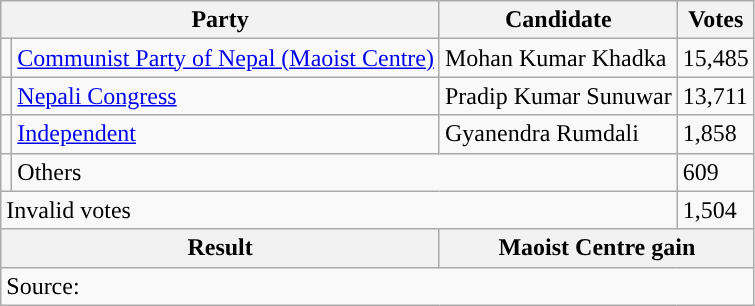<table class="wikitable">
<tr>
<th colspan="2">Party</th>
<th>Candidate</th>
<th>Votes</th>
</tr>
<tr>
<td style="background-color:"></td>
<td><a href='#'>Communist Party of Nepal (Maoist Centre)</a></td>
<td>Mohan Kumar Khadka</td>
<td>15,485</td>
</tr>
<tr>
<td style="background-color:"></td>
<td><a href='#'>Nepali Congress</a></td>
<td>Pradip Kumar Sunuwar</td>
<td>13,711</td>
</tr>
<tr>
<td style="background-color:"></td>
<td><a href='#'>Independent</a></td>
<td>Gyanendra Rumdali</td>
<td>1,858</td>
</tr>
<tr>
<td></td>
<td colspan="2">Others</td>
<td>609</td>
</tr>
<tr>
<td colspan="3">Invalid votes</td>
<td>1,504</td>
</tr>
<tr>
<th colspan="2">Result</th>
<th colspan="2">Maoist Centre gain</th>
</tr>
<tr>
<td colspan="4">Source: </td>
</tr>
</table>
